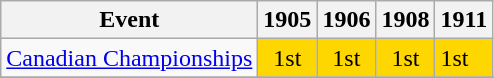<table class="wikitable">
<tr>
<th>Event</th>
<th>1905</th>
<th>1906</th>
<th>1908</th>
<th>1911</th>
</tr>
<tr>
<td><a href='#'>Canadian Championships</a></td>
<td align="center" bgcolor="gold">1st</td>
<td align="center" bgcolor="gold">1st</td>
<td align="center" bgcolor="gold">1st</td>
<td  align="center" bgcolor="gold">1st</td>
</tr>
<tr>
</tr>
</table>
